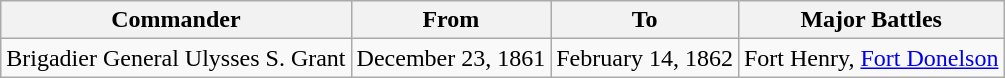<table class="wikitable">
<tr>
<th>Commander</th>
<th>From</th>
<th>To</th>
<th>Major Battles</th>
</tr>
<tr>
<td>Brigadier General Ulysses S. Grant</td>
<td>December 23, 1861</td>
<td>February 14, 1862</td>
<td>Fort Henry, <a href='#'>Fort Donelson</a></td>
</tr>
</table>
